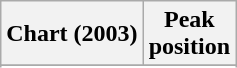<table class="wikitable plainrowheaders" style="text-align:center">
<tr>
<th>Chart (2003)</th>
<th>Peak<br>position</th>
</tr>
<tr>
</tr>
<tr>
</tr>
</table>
